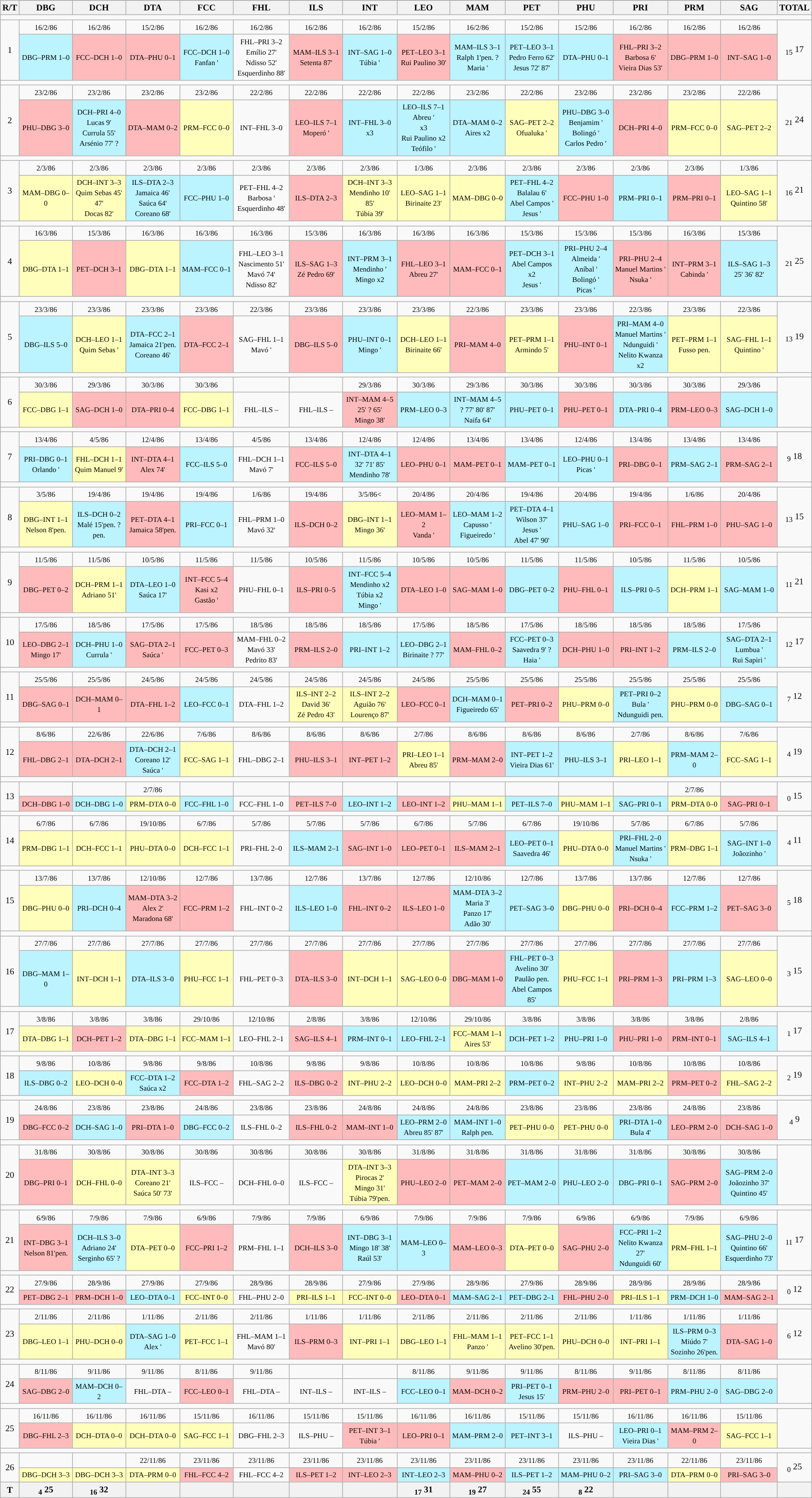<table class="wikitable">
<tr style="font-size: 85%;">
<th scope="col" rowspan="2">R/T</th>
</tr>
<tr style="font-size: 85%;">
<th style="width: 90px" colspan="1">DBG</th>
<th style="width: 90px" colspan="1">DCH</th>
<th style="width: 90px" colspan="1">DTA</th>
<th style="width: 90px" colspan="1">FCC</th>
<th style="width: 90px" colspan="1">FHL</th>
<th style="width: 90px" colspan="1">ILS</th>
<th style="width: 90px" colspan="1">INT</th>
<th style="width: 90px" colspan="1">LEO</th>
<th style="width: 90px" colspan="1">MAM</th>
<th style="width: 90px" colspan="1">PET</th>
<th style="width: 90px" colspan="1">PHU</th>
<th style="width: 90px" colspan="1">PRI</th>
<th style="width: 90px" colspan="1">PRM</th>
<th style="width: 90px" colspan="1">SAG</th>
<th style="width: 30px" colspan="1">TOTAL</th>
</tr>
<tr>
<td colspan=16></td>
</tr>
<tr align=center style="font-size: 85%;">
<td rowspan=2>1</td>
<td><small>16/2/86</small></td>
<td><small>16/2/86</small></td>
<td><small>15/2/86</small></td>
<td><small>16/2/86</small></td>
<td><small>16/2/86</small></td>
<td><small>16/2/86</small></td>
<td><small>16/2/86</small></td>
<td><small>15/2/86</small></td>
<td><small>16/2/86</small></td>
<td><small>15/2/86</small></td>
<td><small>15/2/86</small></td>
<td><small>16/2/86</small></td>
<td><small>16/2/86</small></td>
<td><small>16/2/86</small></td>
<td rowspan=2><sub>15</sub> 17</td>
</tr>
<tr align=center style="font-size: 85%;">
<td bgcolor=#bbf3ff><small>DBG–PRM 1–0</small></td>
<td bgcolor=#ffbbbb><small>FCC–DCH 1–0</small></td>
<td bgcolor=#ffbbbb><small>DTA–PHU 0–1</small></td>
<td bgcolor=#bbf3ff><small>FCC–DCH 1–0<br>Fanfan '</small></td>
<td><small>FHL–PRI 3–2<br>Emílio 27'<br>Ndisso 52'<br>Esquerdinho 88'</small></td>
<td bgcolor=#ffbbbb><small>MAM–ILS 3–1<br>Setenta 87'</small></td>
<td bgcolor=#bbf3ff><small>INT–SAG 1–0<br>Túbia '</small></td>
<td bgcolor=#ffbbbb><small>PET–LEO 3–1<br>Rui Paulino 30'</small></td>
<td bgcolor=#bbf3ff><small>MAM–ILS 3–1<br>Ralph 1'pen. ?<br>Maria '</small></td>
<td bgcolor=#bbf3ff><small>PET–LEO 3–1<br>Pedro Ferro 62'<br>Jesus 72' 87'</small></td>
<td bgcolor=#bbf3ff><small>DTA–PHU 0–1</small></td>
<td bgcolor=#ffbbbb><small>FHL–PRI 3–2<br>Barbosa 6'<br>Vieira Dias 53'</small></td>
<td bgcolor=#ffbbbb><small>DBG–PRM 1–0</small></td>
<td bgcolor=#ffbbbb><small>INT–SAG 1–0</small></td>
</tr>
<tr>
<td colspan=16></td>
</tr>
<tr align=center style="font-size: 85%;">
<td rowspan=2>2</td>
<td><small>23/2/86</small></td>
<td><small>23/2/86</small></td>
<td><small>23/2/86</small></td>
<td><small>23/2/86</small></td>
<td><small>22/2/86</small></td>
<td><small>22/2/86</small></td>
<td><small>22/2/86</small></td>
<td><small>22/2/86</small></td>
<td><small>23/2/86</small></td>
<td><small>22/2/86</small></td>
<td><small>23/2/86</small></td>
<td><small>23/2/86</small></td>
<td><small>23/2/86</small></td>
<td><small>22/2/86</small></td>
<td rowspan=2><sub>21</sub> 24</td>
</tr>
<tr align=center style="font-size: 85%;">
<td bgcolor=#ffbbbb><small>PHU–DBG 3–0</small></td>
<td bgcolor=#bbf3ff><small>DCH–PRI 4–0<br>Lucas 9'<br>Currula 55'<br>Arsénio 77' ?</small></td>
<td bgcolor=#ffbbbb><small>DTA–MAM 0–2</small></td>
<td bgcolor=#ffffbb><small>PRM–FCC 0–0</small></td>
<td><small>INT–FHL 3–0</small></td>
<td bgcolor=#ffbbbb><small>LEO–ILS 7–1<br>Moperó '</small></td>
<td bgcolor=#bbf3ff><small>INT–FHL 3–0<br> x3</small></td>
<td bgcolor=#bbf3ff><small>LEO–ILS 7–1<br>Abreu '<br> x3<br>Rui Paulino x2<br>Teófilo '</small></td>
<td bgcolor=#bbf3ff><small>DTA–MAM 0–2<br>Aires x2</small></td>
<td bgcolor=#ffffbb><small>SAG–PET 2–2<br>Ofualuka '</small></td>
<td bgcolor=#bbf3ff><small>PHU–DBG 3–0<br>Benjamim '<br>Bolingó '<br>Carlos Pedro '</small></td>
<td bgcolor=#ffbbbb><small>DCH–PRI 4–0</small></td>
<td bgcolor=#ffffbb><small>PRM–FCC 0–0</small></td>
<td bgcolor=#ffffbb><small>SAG–PET 2–2</small></td>
</tr>
<tr>
<td colspan=16></td>
</tr>
<tr align=center style="font-size: 85%;">
<td rowspan=2>3</td>
<td><small>2/3/86</small></td>
<td><small>2/3/86</small></td>
<td><small>2/3/86</small></td>
<td><small>2/3/86</small></td>
<td><small>2/3/86</small></td>
<td><small>2/3/86</small></td>
<td><small>2/3/86</small></td>
<td><small>1/3/86</small></td>
<td><small>2/3/86</small></td>
<td><small>2/3/86</small></td>
<td><small>2/3/86</small></td>
<td><small>2/3/86</small></td>
<td><small>2/3/86</small></td>
<td><small>1/3/86</small></td>
<td rowspan=2><sub>16</sub> 21</td>
</tr>
<tr align=center style="font-size: 85%;">
<td bgcolor=#ffffbb><small>MAM–DBG 0–0</small></td>
<td bgcolor=#ffffbb><small>DCH–INT 3–3<br>Quim Sebas 45' 47'<br>Docas 82'</small></td>
<td bgcolor=#bbf3ff><small>ILS–DTA 2–3<br>Jamaica 46'<br>Saúca 64'<br>Coreano 68'</small></td>
<td bgcolor=#bbf3ff><small>FCC–PHU 1–0</small></td>
<td><small>PET–FHL 4–2<br>Barbosa '<br>Esquerdinho 48'</small></td>
<td bgcolor=#ffbbbb><small>ILS–DTA 2–3</small></td>
<td bgcolor=#ffffbb><small>DCH–INT 3–3<br>Mendinho 10' 85'<br>Túbia 39'</small></td>
<td bgcolor=#ffffbb><small>LEO–SAG 1–1<br>Birinaite 23'</small></td>
<td bgcolor=#ffffbb><small>MAM–DBG 0–0</small></td>
<td bgcolor=#bbf3ff><small>PET–FHL 4–2<br>Balalau 6'<br>Abel Campos '<br>Jesus '</small></td>
<td bgcolor=#ffbbbb><small>FCC–PHU 1–0</small></td>
<td bgcolor=#bbf3ff><small>PRM–PRI 0–1</small></td>
<td bgcolor=#ffbbbb><small>PRM–PRI 0–1</small></td>
<td bgcolor=#ffffbb><small>LEO–SAG 1–1<br>Quintino 58'</small></td>
</tr>
<tr>
<td colspan=16></td>
</tr>
<tr align=center style="font-size: 85%;">
<td rowspan=2>4</td>
<td><small>16/3/86</small></td>
<td><small>15/3/86</small></td>
<td><small>16/3/86</small></td>
<td><small>16/3/86</small></td>
<td><small>16/3/86</small></td>
<td><small>15/3/86</small></td>
<td><small>16/3/86</small></td>
<td><small>16/3/86</small></td>
<td><small>16/3/86</small></td>
<td><small>15/3/86</small></td>
<td><small>15/3/86</small></td>
<td><small>15/3/86</small></td>
<td><small>16/3/86</small></td>
<td><small>15/3/86</small></td>
<td rowspan=2><sub>21</sub> 25</td>
</tr>
<tr align=center style="font-size: 85%;">
<td bgcolor=#ffffbb><small>DBG–DTA 1–1</small></td>
<td bgcolor=#ffbbbb><small>PET–DCH 3–1</small></td>
<td bgcolor=#ffffbb><small>DBG–DTA 1–1</small></td>
<td bgcolor=#bbf3ff><small>MAM–FCC 0–1</small></td>
<td><small>FHL–LEO 3–1<br>Nascimento 51'<br>Mavó 74'<br>Ndisso 82'</small></td>
<td bgcolor=#ffbbbb><small>ILS–SAG 1–3<br>Zé Pedro 69'</small></td>
<td bgcolor=#bbf3ff><small>INT–PRM 3–1<br>Mendinho '<br>Mingo x2</small></td>
<td bgcolor=#ffbbbb><small>FHL–LEO 3–1<br>Abreu 27'</small></td>
<td bgcolor=#ffbbbb><small>MAM–FCC 0–1</small></td>
<td bgcolor=#bbf3ff><small>PET–DCH 3–1<br>Abel Campos x2<br>Jesus '</small></td>
<td bgcolor=#bbf3ff><small>PRI–PHU 2–4<br>Almeida '<br>Aníbal '<br>Bolingó '<br>Picas '</small></td>
<td bgcolor=#ffbbbb><small>PRI–PHU 2–4<br>Manuel Martins '<br>Nsuka '</small></td>
<td bgcolor=#ffbbbb><small>INT–PRM 3–1<br>Cabinda '</small></td>
<td bgcolor=#bbf3ff><small>ILS–SAG 1–3<br> 25' 36' 82'</small></td>
</tr>
<tr>
<td colspan=16></td>
</tr>
<tr align=center style="font-size: 85%;">
<td rowspan=2>5</td>
<td><small>23/3/86</small></td>
<td><small>23/3/86</small></td>
<td><small>23/3/86</small></td>
<td><small>23/3/86</small></td>
<td><small>22/3/86</small></td>
<td><small>23/3/86</small></td>
<td><small>23/3/86</small></td>
<td><small>23/3/86</small></td>
<td><small>22/3/86</small></td>
<td><small>23/3/86</small></td>
<td><small>23/3/86</small></td>
<td><small>22/3/86</small></td>
<td><small>23/3/86</small></td>
<td><small>22/3/86</small></td>
<td rowspan=2><sub>13</sub> 19</td>
</tr>
<tr align=center style="font-size: 85%;">
<td bgcolor=#bbf3ff><small>DBG–ILS 5–0</small></td>
<td bgcolor=#ffffbb><small>DCH–LEO 1–1<br>Quim Sebas '</small></td>
<td bgcolor=#bbf3ff><small>DTA–FCC 2–1<br>Jamaica 21'pen.<br>Coreano 46'</small></td>
<td bgcolor=#ffbbbb><small>DTA–FCC 2–1</small></td>
<td><small>SAG–FHL 1–1<br>Mavó '</small></td>
<td bgcolor=#ffbbbb><small>DBG–ILS 5–0</small></td>
<td bgcolor=#bbf3ff><small>PHU–INT 0–1<br>Mingo '</small></td>
<td bgcolor=#ffffbb><small>DCH–LEO 1–1<br>Birinaite 66'</small></td>
<td bgcolor=#ffbbbb><small>PRI–MAM 4–0</small></td>
<td bgcolor=#ffffbb><small>PET–PRM 1–1<br>Armindo 5'</small></td>
<td bgcolor=#ffbbbb><small>PHU–INT 0–1</small></td>
<td bgcolor=#bbf3ff><small>PRI–MAM 4–0<br>Manuel Martins '<br>Ndunguidi '<br>Nelito Kwanza x2</small></td>
<td bgcolor=#ffffbb><small>PET–PRM 1–1<br>Fusso pen.</small></td>
<td bgcolor=#ffffbb><small>SAG–FHL 1–1<br>Quintino '</small></td>
</tr>
<tr>
<td colspan=16></td>
</tr>
<tr align=center style="font-size: 85%;">
<td rowspan=2>6</td>
<td><small>30/3/86</small></td>
<td><small>29/3/86</small></td>
<td><small>30/3/86</small></td>
<td><small>30/3/86</small></td>
<td><small></small></td>
<td><small></small></td>
<td><small>29/3/86</small></td>
<td><small>30/3/86</small></td>
<td><small>29/3/86</small></td>
<td><small>30/3/86</small></td>
<td><small>30/3/86</small></td>
<td><small>30/3/86</small></td>
<td><small>30/3/86</small></td>
<td><small>29/3/86</small></td>
<td rowspan=2></td>
</tr>
<tr align=center style="font-size: 85%;">
<td bgcolor=#ffffbb><small>FCC–DBG 1–1</small></td>
<td bgcolor=#ffbbbb><small>SAG–DCH 1–0</small></td>
<td bgcolor=#ffbbbb><small>DTA–PRI 0–4</small></td>
<td bgcolor=#ffffbb><small>FCC–DBG 1–1</small></td>
<td><small>FHL–ILS –</small></td>
<td bgcolor=><small>FHL–ILS –</small></td>
<td bgcolor=#ffbbbb><small>INT–MAM 4–5<br> 25' ? 65'<br>Mingo 38'</small></td>
<td bgcolor=#bbf3ff><small>PRM–LEO 0–3</small></td>
<td bgcolor=#bbf3ff><small>INT–MAM 4–5<br> ? 77' 80' 87'<br>Naifa 64'</small></td>
<td bgcolor=#bbf3ff><small>PHU–PET 0–1</small></td>
<td bgcolor=#ffbbbb><small>PHU–PET 0–1</small></td>
<td bgcolor=#bbf3ff><small>DTA–PRI 0–4</small></td>
<td bgcolor=#ffbbbb><small>PRM–LEO 0–3</small></td>
<td bgcolor=#bbf3ff><small>SAG–DCH 1–0</small></td>
</tr>
<tr>
<td colspan=16></td>
</tr>
<tr align=center style="font-size: 85%;">
<td rowspan=2>7</td>
<td><small>13/4/86</small></td>
<td><small>4/5/86</small></td>
<td><small>12/4/86</small></td>
<td><small>13/4/86</small></td>
<td><small>4/5/86</small></td>
<td><small>13/4/86</small></td>
<td><small>12/4/86</small></td>
<td><small>12/4/86</small></td>
<td><small>13/4/86</small></td>
<td><small>13/4/86</small></td>
<td><small>12/4/86</small></td>
<td><small>13/4/86</small></td>
<td><small>13/4/86</small></td>
<td><small>13/4/86</small></td>
<td rowspan=2><sub>9</sub> 18</td>
</tr>
<tr align=center style="font-size: 85%;">
<td bgcolor=#bbf3ff><small>PRI–DBG 0–1<br>Orlando '</small></td>
<td bgcolor=#ffffbb><small>FHL–DCH 1–1<br>Quim Manuel 9'</small></td>
<td bgcolor=#ffbbbb><small>INT–DTA 4–1<br>Alex 74'</small></td>
<td bgcolor=#bbf3ff><small>FCC–ILS 5–0</small></td>
<td><small>FHL–DCH 1–1<br>Mavó 7'</small></td>
<td bgcolor=#ffbbbb><small>FCC–ILS 5–0</small></td>
<td bgcolor=#bbf3ff><small>INT–DTA 4–1<br> 32' 71' 85'<br>Mendinho 78'</small></td>
<td bgcolor=#ffbbbb><small>LEO–PHU 0–1</small></td>
<td bgcolor=#ffbbbb><small>MAM–PET 0–1</small></td>
<td bgcolor=#bbf3ff><small>MAM–PET 0–1</small></td>
<td bgcolor=#bbf3ff><small>LEO–PHU 0–1<br>Picas '</small></td>
<td bgcolor=#ffbbbb><small>PRI–DBG 0–1</small></td>
<td bgcolor=#bbf3ff><small>PRM–SAG 2–1</small></td>
<td bgcolor=#ffbbbb><small>PRM–SAG 2–1</small></td>
</tr>
<tr>
<td colspan=16></td>
</tr>
<tr align=center style="font-size: 85%;">
<td rowspan=2>8</td>
<td><small>3/5/86</small></td>
<td><small>19/4/86</small></td>
<td><small>19/4/86</small></td>
<td><small>19/4/86</small></td>
<td><small>1/6/86</small></td>
<td><small>19/4/86</small></td>
<td><small>3/5/86<</small></td>
<td><small>20/4/86</small></td>
<td><small>20/4/86</small></td>
<td><small>19/4/86</small></td>
<td><small>20/4/86</small></td>
<td><small>19/4/86</small></td>
<td><small>1/6/86</small></td>
<td><small>20/4/86</small></td>
<td rowspan=2><sub>13</sub> 15</td>
</tr>
<tr align=center style="font-size: 85%;">
<td bgcolor=#ffffbb><small>DBG–INT 1–1<br>Nelson 8'pen.</small></td>
<td bgcolor=#bbf3ff><small>ILS–DCH 0–2<br>Malé 15'pen. ?pen.</small></td>
<td bgcolor=#ffbbbb><small>PET–DTA 4–1<br>Jamaica 58'pen.</small></td>
<td bgcolor=#bbf3ff><small>PRI–FCC 0–1</small></td>
<td><small>FHL–PRM 1–0<br>Mavó 32'</small></td>
<td bgcolor=#ffbbbb><small>ILS–DCH 0–2</small></td>
<td bgcolor=#ffffbb><small>DBG–INT 1–1<br>Mingo 36'</small></td>
<td bgcolor=#ffbbbb><small>LEO–MAM 1–2<br>Vanda '</small></td>
<td bgcolor=#bbf3ff><small>LEO–MAM 1–2<br>Capusso '<br>Figueiredo '</small></td>
<td bgcolor=#bbf3ff><small>PET–DTA 4–1<br>Wilson 37'<br>Jesus '<br>Abel 47' 90'</small></td>
<td bgcolor=#bbf3ff><small>PHU–SAG 1–0</small></td>
<td bgcolor=#ffbbbb><small>PRI–FCC 0–1</small></td>
<td bgcolor=#ffbbbb><small>FHL–PRM 1–0</small></td>
<td bgcolor=#ffbbbb><small>PHU–SAG 1–0</small></td>
</tr>
<tr>
<td colspan=16></td>
</tr>
<tr align=center style="font-size: 85%;">
<td rowspan=2>9</td>
<td><small>11/5/86</small></td>
<td><small>11/5/86</small></td>
<td><small>10/5/86</small></td>
<td><small>11/5/86</small></td>
<td><small>11/5/86</small></td>
<td><small>10/5/86</small></td>
<td><small>11/5/86</small></td>
<td><small>10/5/86</small></td>
<td><small>10/5/86</small></td>
<td><small>11/5/86</small></td>
<td><small>11/5/86</small></td>
<td><small>10/5/86</small></td>
<td><small>11/5/86</small></td>
<td><small>10/5/86</small></td>
<td rowspan=2><sub>11</sub> 21</td>
</tr>
<tr align=center style="font-size: 85%;">
<td bgcolor=#ffbbbb><small>DBG–PET 0–2</small></td>
<td bgcolor=#ffffbb><small>DCH–PRM 1–1<br>Adriano 51'</small></td>
<td bgcolor=#bbf3ff><small>DTA–LEO 1–0<br>Saúca 17'</small></td>
<td bgcolor=#ffbbbb><small>INT–FCC 5–4<br>Kasi x2<br>Gastão '</small></td>
<td><small>PHU–FHL 0–1</small></td>
<td bgcolor=#ffbbbb><small>ILS–PRI 0–5</small></td>
<td bgcolor=#bbf3ff><small>INT–FCC 5–4<br>Mendinho x2<br>Túbia x2<br>Mingo '</small></td>
<td bgcolor=#ffbbbb><small>DTA–LEO 1–0</small></td>
<td bgcolor=#ffbbbb><small>SAG–MAM 1–0</small></td>
<td bgcolor=#bbf3ff><small>DBG–PET 0–2</small></td>
<td bgcolor=#ffbbbb><small>PHU–FHL 0–1</small></td>
<td bgcolor=#bbf3ff><small>ILS–PRI 0–5</small></td>
<td bgcolor=#ffffbb><small>DCH–PRM 1–1</small></td>
<td bgcolor=#bbf3ff><small>SAG–MAM 1–0</small></td>
</tr>
<tr>
<td colspan=16></td>
</tr>
<tr align=center style="font-size: 85%;">
<td rowspan=2>10</td>
<td><small>17/5/86</small></td>
<td><small>18/5/86</small></td>
<td><small>17/5/86</small></td>
<td><small>17/5/86</small></td>
<td><small>18/5/86</small></td>
<td><small>18/5/86</small></td>
<td><small>18/5/86</small></td>
<td><small>17/5/86</small></td>
<td><small>18/5/86</small></td>
<td><small>17/5/86</small></td>
<td><small>18/5/86</small></td>
<td><small>18/5/86</small></td>
<td><small>18/5/86</small></td>
<td><small>17/5/86</small></td>
<td rowspan=2><sub>12</sub> 17</td>
</tr>
<tr align=center style="font-size: 85%;">
<td bgcolor=#ffbbbb><small>LEO–DBG 2–1<br>Mingo 17'</small></td>
<td bgcolor=#bbf3ff><small>DCH–PHU 1–0<br>Currula '</small></td>
<td bgcolor=#ffbbbb><small>SAG–DTA 2–1<br>Saúca '</small></td>
<td bgcolor=#ffbbbb><small>FCC–PET 0–3</small></td>
<td><small>MAM–FHL 0–2<br>Mavó 33'<br>Pedrito 83'</small></td>
<td bgcolor=#ffbbbb><small>PRM–ILS 2–0</small></td>
<td bgcolor=#bbf3ff><small>PRI–INT 1–2</small></td>
<td bgcolor=#bbf3ff><small>LEO–DBG 2–1<br>Birinaite ? 77'</small></td>
<td bgcolor=#ffbbbb><small>MAM–FHL 0–2</small></td>
<td bgcolor=#bbf3ff><small>FCC–PET 0–3<br>Saavedra 9' ?<br>Haia '</small></td>
<td bgcolor=#ffbbbb><small>DCH–PHU 1–0</small></td>
<td bgcolor=#ffbbbb><small>PRI–INT 1–2</small></td>
<td bgcolor=#bbf3ff><small>PRM–ILS 2–0</small></td>
<td bgcolor=#bbf3ff><small>SAG–DTA 2–1<br>Lumbua '<br>Rui Sapiri '</small></td>
</tr>
<tr>
<td colspan=16></td>
</tr>
<tr align=center style="font-size: 85%;">
<td rowspan=2>11</td>
<td><small>25/5/86</small></td>
<td><small>25/5/86</small></td>
<td><small>24/5/86</small></td>
<td><small>24/5/86</small></td>
<td><small>24/5/86</small></td>
<td><small>24/5/86</small></td>
<td><small>24/5/86</small></td>
<td><small>24/5/86</small></td>
<td><small>25/5/86</small></td>
<td><small>25/5/86</small></td>
<td><small>25/5/86</small></td>
<td><small>25/5/86</small></td>
<td><small>25/5/86</small></td>
<td><small>25/5/86</small></td>
<td rowspan=2><sub>7</sub> 12</td>
</tr>
<tr align=center style="font-size: 85%;">
<td bgcolor=#ffbbbb><small>DBG–SAG 0–1</small></td>
<td bgcolor=#ffbbbb><small>DCH–MAM 0–1</small></td>
<td bgcolor=#ffbbbb><small>DTA–FHL 1–2</small></td>
<td bgcolor=#bbf3ff><small>LEO–FCC 0–1</small></td>
<td><small>DTA–FHL 1–2</small></td>
<td bgcolor=#ffffbb><small>ILS–INT 2–2<br>David 36'<br>Zé Pedro 43'</small></td>
<td bgcolor=#ffffbb><small>ILS–INT 2–2<br>Aguião 76'<br>Lourenço 87'</small></td>
<td bgcolor=#ffbbbb><small>LEO–FCC 0–1</small></td>
<td bgcolor=#bbf3ff><small>DCH–MAM 0–1<br>Figueiredo 65'</small></td>
<td bgcolor=#ffbbbb><small>PET–PRI 0–2</small></td>
<td bgcolor=#ffffbb><small>PHU–PRM 0–0</small></td>
<td bgcolor=#bbf3ff><small>PET–PRI 0–2<br>Bula '<br>Ndunguidi pen.</small></td>
<td bgcolor=#ffffbb><small>PHU–PRM 0–0</small></td>
<td bgcolor=#bbf3ff><small>DBG–SAG 0–1</small></td>
</tr>
<tr>
<td colspan=16></td>
</tr>
<tr align=center style="font-size: 85%;">
<td rowspan=2>12</td>
<td><small>8/6/86</small></td>
<td><small>22/6/86</small></td>
<td><small>22/6/86</small></td>
<td><small>7/6/86</small></td>
<td><small>8/6/86</small></td>
<td><small>8/6/86</small></td>
<td><small>8/6/86</small></td>
<td><small>2/7/86</small></td>
<td><small>8/6/86</small></td>
<td><small>8/6/86</small></td>
<td><small>8/6/86</small></td>
<td><small>2/7/86</small></td>
<td><small>8/6/86</small></td>
<td><small>7/6/86</small></td>
<td rowspan=2><sub>4</sub> 19</td>
</tr>
<tr align=center style="font-size: 85%;">
<td bgcolor=#ffbbbb><small>FHL–DBG 2–1</small></td>
<td bgcolor=#ffbbbb><small>DTA–DCH 2–1</small></td>
<td bgcolor=#bbf3ff><small>DTA–DCH 2–1<br>Coreano 12'<br>Saúca '</small></td>
<td bgcolor=#ffffbb><small>FCC–SAG 1–1</small></td>
<td><small>FHL–DBG 2–1</small></td>
<td bgcolor=#ffbbbb><small>PHU–ILS 3–1</small></td>
<td bgcolor=#ffbbbb><small>INT–PET 1–2</small></td>
<td bgcolor=#ffffbb><small>PRI–LEO 1–1<br>Abreu 85'</small></td>
<td bgcolor=#ffbbbb><small>PRM–MAM 2–0</small></td>
<td bgcolor=#bbf3ff><small>INT–PET 1–2<br>Vieira Dias 61'</small></td>
<td bgcolor=#bbf3ff><small>PHU–ILS 3–1</small></td>
<td bgcolor=#ffffbb><small>PRI–LEO 1–1</small></td>
<td bgcolor=#bbf3ff><small>PRM–MAM 2–0</small></td>
<td bgcolor=#ffffbb><small>FCC–SAG 1–1</small></td>
</tr>
<tr>
<td colspan=16></td>
</tr>
<tr align=center style="font-size: 85%;">
<td rowspan=2>13</td>
<td><small></small></td>
<td><small></small></td>
<td><small>2/7/86</small></td>
<td><small></small></td>
<td><small></small></td>
<td><small></small></td>
<td><small></small></td>
<td><small></small></td>
<td><small></small></td>
<td><small></small></td>
<td><small></small></td>
<td><small></small></td>
<td><small>2/7/86</small></td>
<td><small></small></td>
<td rowspan=2><sub>0</sub> 15</td>
</tr>
<tr align=center style="font-size: 85%;">
<td bgcolor=#ffbbbb><small>DCH–DBG 1–0</small></td>
<td bgcolor=#bbf3ff><small>DCH–DBG 1–0</small></td>
<td bgcolor=#ffffbb><small>PRM–DTA 0–0</small></td>
<td bgcolor=#bbf3ff><small>FCC–FHL 1–0</small></td>
<td><small>FCC–FHL 1–0</small></td>
<td bgcolor=#ffbbbb><small>PET–ILS 7–0</small></td>
<td bgcolor=#bbf3ff><small>LEO–INT 1–2</small></td>
<td bgcolor=#ffbbbb><small>LEO–INT 1–2</small></td>
<td bgcolor=#ffffbb><small>PHU–MAM 1–1</small></td>
<td bgcolor=#bbf3ff><small>PET–ILS 7–0</small></td>
<td bgcolor=#ffffbb><small>PHU–MAM 1–1</small></td>
<td bgcolor=#bbf3ff><small>SAG–PRI 0–1</small></td>
<td bgcolor=#ffffbb><small>PRM–DTA 0–0</small></td>
<td bgcolor=#ffbbbb><small>SAG–PRI 0–1</small></td>
</tr>
<tr>
<td colspan=16></td>
</tr>
<tr align=center style="font-size: 85%;">
<td rowspan=2>14</td>
<td><small>6/7/86</small></td>
<td><small>6/7/86</small></td>
<td><small>19/10/86</small></td>
<td><small>6/7/86</small></td>
<td><small>5/7/86</small></td>
<td><small>5/7/86</small></td>
<td><small>5/7/86</small></td>
<td><small>6/7/86</small></td>
<td><small>5/7/86</small></td>
<td><small>6/7/86</small></td>
<td><small>19/10/86</small></td>
<td><small>5/7/86</small></td>
<td><small>6/7/86</small></td>
<td><small>5/7/86</small></td>
<td rowspan=2><sub>4</sub> 11</td>
</tr>
<tr align=center style="font-size: 85%;">
<td bgcolor=#ffffbb><small>PRM–DBG 1–1</small></td>
<td bgcolor=#ffffbb><small>DCH–FCC 1–1</small></td>
<td bgcolor=#ffffbb><small>PHU–DTA 0–0</small></td>
<td bgcolor=#ffffbb><small>DCH–FCC 1–1</small></td>
<td><small>PRI–FHL 2–0</small></td>
<td bgcolor=#bbf3ff><small>ILS–MAM 2–1</small></td>
<td bgcolor=#ffbbbb><small>SAG–INT 1–0</small></td>
<td bgcolor=#ffbbbb><small>LEO–PET 0–1</small></td>
<td bgcolor=#ffbbbb><small>ILS–MAM 2–1</small></td>
<td bgcolor=#bbf3ff><small>LEO–PET 0–1<br>Saavedra 46'</small></td>
<td bgcolor=#ffffbb><small>PHU–DTA 0–0</small></td>
<td bgcolor=#bbf3ff><small>PRI–FHL 2–0<br>Manuel Martins '<br>Nsuka '</small></td>
<td bgcolor=#ffffbb><small>PRM–DBG 1–1</small></td>
<td bgcolor=#bbf3ff><small>SAG–INT 1–0<br>Joãozinho '</small></td>
</tr>
<tr>
<td colspan=16></td>
</tr>
<tr align=center style="font-size: 85%;">
<td rowspan=2>15</td>
<td><small>13/7/86</small></td>
<td><small>13/7/86</small></td>
<td><small>12/10/86</small></td>
<td><small>12/7/86</small></td>
<td><small>13/7/86</small></td>
<td><small>12/7/86</small></td>
<td><small>13/7/86</small></td>
<td><small>12/7/86</small></td>
<td><small>12/10/86</small></td>
<td><small>12/7/86</small></td>
<td><small>13/7/86</small></td>
<td><small>13/7/86</small></td>
<td><small>12/7/86</small></td>
<td><small>12/7/86</small></td>
<td rowspan=2><sub>5</sub> 18</td>
</tr>
<tr align=center style="font-size: 85%;">
<td bgcolor=#ffffbb><small>DBG–PHU 0–0</small></td>
<td bgcolor=#bbf3ff><small>PRI–DCH 0–4</small></td>
<td bgcolor=#ffbbbb><small>MAM–DTA 3–2<br>Alex 2'<br>Maradona 68'</small></td>
<td bgcolor=#ffbbbb><small>FCC–PRM 1–2</small></td>
<td><small>FHL–INT 0–2</small></td>
<td bgcolor=#bbf3ff><small>ILS–LEO 1–0</small></td>
<td bgcolor=#ffbbbb><small>FHL–INT 0–2</small></td>
<td bgcolor=#ffbbbb><small>ILS–LEO 1–0</small></td>
<td bgcolor=#bbf3ff><small>MAM–DTA 3–2<br>Maria 3'<br>Panzo 17'<br>Adão 30'</small></td>
<td bgcolor=#bbf3ff><small>PET–SAG 3–0</small></td>
<td bgcolor=#ffffbb><small>DBG–PHU 0–0</small></td>
<td bgcolor=#ffbbbb><small>PRI–DCH 0–4</small></td>
<td bgcolor=#bbf3ff><small>FCC–PRM 1–2</small></td>
<td bgcolor=#ffbbbb><small>PET–SAG 3–0</small></td>
</tr>
<tr>
<td colspan=16></td>
</tr>
<tr align=center style="font-size: 85%;">
<td rowspan=2>16</td>
<td><small>27/7/86</small></td>
<td><small>27/7/86</small></td>
<td><small>27/7/86</small></td>
<td><small>27/7/86</small></td>
<td><small>27/7/86</small></td>
<td><small>27/7/86</small></td>
<td><small>27/7/86</small></td>
<td><small>27/7/86</small></td>
<td><small>27/7/86</small></td>
<td><small>27/7/86</small></td>
<td><small>27/7/86</small></td>
<td><small>27/7/86</small></td>
<td><small>27/7/86</small></td>
<td><small>27/7/86</small></td>
<td rowspan=2><sub>3</sub> 15</td>
</tr>
<tr align=center style="font-size: 85%;">
<td bgcolor=#bbf3ff><small>DBG–MAM 1–0</small></td>
<td bgcolor=#ffffbb><small>INT–DCH 1–1</small></td>
<td bgcolor=#bbf3ff><small>DTA–ILS 3–0</small></td>
<td bgcolor=#ffffbb><small>PHU–FCC 1–1</small></td>
<td><small>FHL–PET 0–3</small></td>
<td bgcolor=#ffbbbb><small>DTA–ILS 3–0</small></td>
<td bgcolor=#ffffbb><small>INT–DCH 1–1</small></td>
<td bgcolor=#ffffbb><small>SAG–LEO 0–0</small></td>
<td bgcolor=#ffbbbb><small>DBG–MAM 1–0</small></td>
<td bgcolor=#bbf3ff><small>FHL–PET 0–3<br>Avelino 30'<br>Paulão pen.<br>Abel Campos 85'</small></td>
<td bgcolor=#ffffbb><small>PHU–FCC 1–1</small></td>
<td bgcolor=#ffbbbb><small>PRI–PRM 1–3</small></td>
<td bgcolor=#bbf3ff><small>PRI–PRM 1–3</small></td>
<td bgcolor=#ffffbb><small>SAG–LEO 0–0</small></td>
</tr>
<tr>
<td colspan=16></td>
</tr>
<tr align=center style="font-size: 85%;">
<td rowspan=2>17</td>
<td><small>3/8/86</small></td>
<td><small>3/8/86</small></td>
<td><small>3/8/86</small></td>
<td><small>29/10/86</small></td>
<td><small>12/10/86</small></td>
<td><small>2/8/86</small></td>
<td><small>3/8/86</small></td>
<td><small>12/10/86</small></td>
<td><small>29/10/86</small></td>
<td><small>3/8/86</small></td>
<td><small>3/8/86</small></td>
<td><small>3/8/86</small></td>
<td><small>3/8/86</small></td>
<td><small>2/8/86</small></td>
<td rowspan=2><sub>1</sub> 17</td>
</tr>
<tr align=center style="font-size: 85%;">
<td bgcolor=#ffffbb><small>DTA–DBG 1–1</small></td>
<td bgcolor=#ffbbbb><small>DCH–PET 1–2</small></td>
<td bgcolor=#ffffbb><small>DTA–DBG 1–1</small></td>
<td bgcolor=#ffffbb><small>FCC–MAM 1–1</small></td>
<td><small>LEO–FHL 2–1</small></td>
<td bgcolor=#ffbbbb><small>SAG–ILS 4–1</small></td>
<td bgcolor=#bbf3ff><small>PRM–INT 0–1</small></td>
<td bgcolor=#bbf3ff><small>LEO–FHL 2–1</small></td>
<td bgcolor=#ffffbb><small>FCC–MAM 1–1<br>Aires 53'</small></td>
<td bgcolor=#bbf3ff><small>DCH–PET 1–2</small></td>
<td bgcolor=#bbf3ff><small>PHU–PRI 1–0</small></td>
<td bgcolor=#ffbbbb><small>PHU–PRI 1–0</small></td>
<td bgcolor=#ffbbbb><small>PRM–INT 0–1</small></td>
<td bgcolor=#bbf3ff><small>SAG–ILS 4–1</small></td>
</tr>
<tr>
<td colspan=16></td>
</tr>
<tr align=center style="font-size: 85%;">
<td rowspan=2>18</td>
<td><small>9/8/86</small></td>
<td><small>10/8/86</small></td>
<td><small>9/8/86</small></td>
<td><small>9/8/86</small></td>
<td><small>10/8/86</small></td>
<td><small>9/8/86</small></td>
<td><small>9/8/86</small></td>
<td><small>10/8/86</small></td>
<td><small>10/8/86</small></td>
<td><small>10/8/86</small></td>
<td><small>9/8/86</small></td>
<td><small>10/8/86</small></td>
<td><small>10/8/86</small></td>
<td><small>10/8/86</small></td>
<td rowspan=2><sub>2</sub> 19</td>
</tr>
<tr align=center style="font-size: 85%;">
<td bgcolor=#bbf3ff><small>ILS–DBG 0–2</small></td>
<td bgcolor=#ffffbb><small>LEO–DCH 0–0</small></td>
<td bgcolor=#bbf3ff><small>FCC–DTA 1–2<br>Saúca x2</small></td>
<td bgcolor=#ffbbbb><small>FCC–DTA 1–2</small></td>
<td><small>FHL–SAG 2–2</small></td>
<td bgcolor=#ffbbbb><small>ILS–DBG 0–2</small></td>
<td bgcolor=#ffffbb><small>INT–PHU 2–2</small></td>
<td bgcolor=#ffffbb><small>LEO–DCH 0–0</small></td>
<td bgcolor=#ffffbb><small>MAM–PRI 2–2</small></td>
<td bgcolor=#bbf3ff><small>PRM–PET 0–2</small></td>
<td bgcolor=#ffffbb><small>INT–PHU 2–2</small></td>
<td bgcolor=#ffffbb><small>MAM–PRI 2–2</small></td>
<td bgcolor=#ffbbbb><small>PRM–PET 0–2</small></td>
<td bgcolor=#ffffbb><small>FHL–SAG 2–2</small></td>
</tr>
<tr>
<td colspan=16></td>
</tr>
<tr align=center style="font-size: 85%;">
<td rowspan=2>19</td>
<td><small>24/8/86</small></td>
<td><small>23/8/86</small></td>
<td><small>23/8/86</small></td>
<td><small>24/8/86</small></td>
<td><small>23/8/86</small></td>
<td><small>23/8/86</small></td>
<td><small>24/8/86</small></td>
<td><small>24/8/86</small></td>
<td><small>24/8/86</small></td>
<td><small>23/8/86</small></td>
<td><small>23/8/86</small></td>
<td><small>23/8/86</small></td>
<td><small>24/8/86</small></td>
<td><small>23/8/86</small></td>
<td rowspan=2><sub>4</sub> 9</td>
</tr>
<tr align=center style="font-size: 85%;">
<td bgcolor=#ffbbbb><small>DBG–FCC 0–2</small></td>
<td bgcolor=#bbf3ff><small>DCH–SAG 1–0</small></td>
<td bgcolor=#ffbbbb><small>PRI–DTA 1–0</small></td>
<td bgcolor=#bbf3ff><small>DBG–FCC 0–2</small></td>
<td><small>ILS–FHL 0–2</small></td>
<td bgcolor=#ffbbbb><small>ILS–FHL 0–2</small></td>
<td bgcolor=#ffbbbb><small>MAM–INT 1–0</small></td>
<td bgcolor=#bbf3ff><small>LEO–PRM 2–0<br>Abreu 85' 87'</small></td>
<td bgcolor=#bbf3ff><small>MAM–INT 1–0<br>Ralph pen.</small></td>
<td bgcolor=#ffffbb><small>PET–PHU 0–0</small></td>
<td bgcolor=#ffffbb><small>PET–PHU 0–0</small></td>
<td bgcolor=#bbf3ff><small>PRI–DTA 1–0<br>Bula 4'</small></td>
<td bgcolor=#ffbbbb><small>LEO–PRM 2–0</small></td>
<td bgcolor=#ffbbbb><small>DCH–SAG 1–0</small></td>
</tr>
<tr>
<td colspan=16></td>
</tr>
<tr align=center style="font-size: 85%;">
<td rowspan=2>20</td>
<td><small>31/8/86</small></td>
<td><small>30/8/86</small></td>
<td><small>30/8/86</small></td>
<td><small>30/8/86</small></td>
<td><small>30/8/86</small></td>
<td><small>30/8/86</small></td>
<td><small>30/8/86</small></td>
<td><small>31/8/86</small></td>
<td><small>31/8/86</small></td>
<td><small>31/8/86</small></td>
<td><small>31/8/86</small></td>
<td><small>31/8/86</small></td>
<td><small>30/8/86</small></td>
<td><small>30/8/86</small></td>
<td rowspan=2></td>
</tr>
<tr align=center style="font-size: 85%;">
<td bgcolor=#ffbbbb><small>DBG–PRI 0–1</small></td>
<td bgcolor=#ffffbb><small>DCH–FHL 0–0</small></td>
<td bgcolor=#ffffbb><small>DTA–INT 3–3<br>Coreano 21'<br>Saúca 50' 73'</small></td>
<td bgcolor=><small>ILS–FCC –</small></td>
<td><small>DCH–FHL 0–0</small></td>
<td bgcolor=><small>ILS–FCC –</small></td>
<td bgcolor=#ffffbb><small>DTA–INT 3–3<br>Pirocas 2'<br>Mingo 31'<br>Túbia 79'pen.</small></td>
<td bgcolor=#ffbbbb><small>PHU–LEO 2–0</small></td>
<td bgcolor=#ffbbbb><small>PET–MAM 2–0</small></td>
<td bgcolor=#bbf3ff><small>PET–MAM 2–0</small></td>
<td bgcolor=#bbf3ff><small>PHU–LEO 2–0</small></td>
<td bgcolor=#bbf3ff><small>DBG–PRI 0–1</small></td>
<td bgcolor=#ffbbbb><small>SAG–PRM 2–0</small></td>
<td bgcolor=#bbf3ff><small>SAG–PRM 2–0<br>Joãozinho 37'<br>Quintino 45'</small></td>
</tr>
<tr>
<td colspan=16></td>
</tr>
<tr align=center style="font-size: 85%;">
<td rowspan=2>21</td>
<td><small>6/9/86</small></td>
<td><small>7/9/86</small></td>
<td><small>7/9/86</small></td>
<td><small>6/9/86</small></td>
<td><small>7/9/86</small></td>
<td><small>7/9/86</small></td>
<td><small>6/9/86</small></td>
<td><small>7/9/86</small></td>
<td><small>7/9/86</small></td>
<td><small>7/9/86</small></td>
<td><small>6/9/86</small></td>
<td><small>6/9/86</small></td>
<td><small>7/9/86</small></td>
<td><small>6/9/86</small></td>
<td rowspan=2><sub>11</sub> 17</td>
</tr>
<tr align=center style="font-size: 85%;">
<td bgcolor=#ffbbbb><small>INT–DBG 3–1<br>Nelson 81'pen.</small></td>
<td bgcolor=#bbf3ff><small>DCH–ILS 3–0<br>Adriano 24'<br>Serginho 65' ?</small></td>
<td bgcolor=#ffffbb><small>DTA–PET 0–0</small></td>
<td bgcolor=#ffbbbb><small>FCC–PRI 1–2</small></td>
<td><small>PRM–FHL 1–1</small></td>
<td bgcolor=#ffbbbb><small>DCH–ILS 3–0</small></td>
<td bgcolor=#bbf3ff><small>INT–DBG 3–1<br>Mingo 18' 38'<br>Raúl 53'</small></td>
<td bgcolor=#bbf3ff><small>MAM–LEO 0–3</small></td>
<td bgcolor=#ffbbbb><small>MAM–LEO 0–3</small></td>
<td bgcolor=#ffffbb><small>DTA–PET 0–0</small></td>
<td bgcolor=#ffbbbb><small>SAG–PHU 2–0</small></td>
<td bgcolor=#bbf3ff><small>FCC–PRI 1–2<br>Nelito Kwanza 27'<br>Ndunguidi 60'</small></td>
<td bgcolor=#ffffbb><small>PRM–FHL 1–1</small></td>
<td bgcolor=#bbf3ff><small>SAG–PHU 2–0<br>Quintino 66'<br>Esquerdinho 73'</small></td>
</tr>
<tr>
<td colspan=16></td>
</tr>
<tr align=center style="font-size: 85%;">
<td rowspan=2>22</td>
<td><small>27/9/86</small></td>
<td><small>28/9/86</small></td>
<td><small>27/9/86</small></td>
<td><small>27/9/86</small></td>
<td><small>28/9/86</small></td>
<td><small>28/9/86</small></td>
<td><small>27/9/86</small></td>
<td><small>27/9/86</small></td>
<td><small>28/9/86</small></td>
<td><small>27/9/86</small></td>
<td><small>28/9/86</small></td>
<td><small>28/9/86</small></td>
<td><small>28/9/86</small></td>
<td><small>28/9/86</small></td>
<td rowspan=2><sub>0</sub> 12</td>
</tr>
<tr align=center style="font-size: 85%;">
<td bgcolor=#ffbbbb><small>PET–DBG 2–1</small></td>
<td bgcolor=#ffbbbb><small>PRM–DCH 1–0</small></td>
<td bgcolor=#bbf3ff><small>LEO–DTA 0–1</small></td>
<td bgcolor=#ffffbb><small>FCC–INT 0–0</small></td>
<td><small>FHL–PHU 2–0</small></td>
<td bgcolor=#ffffbb><small>PRI–ILS 1–1</small></td>
<td bgcolor=#ffffbb><small>FCC–INT 0–0</small></td>
<td bgcolor=#ffbbbb><small>LEO–DTA 0–1</small></td>
<td bgcolor=#bbf3ff><small>MAM–SAG 2–1</small></td>
<td bgcolor=#bbf3ff><small>PET–DBG 2–1</small></td>
<td bgcolor=#ffbbbb><small>FHL–PHU 2–0</small></td>
<td bgcolor=#ffffbb><small>PRI–ILS 1–1</small></td>
<td bgcolor=#bbf3ff><small>PRM–DCH 1–0</small></td>
<td bgcolor=#ffbbbb><small>MAM–SAG 2–1</small></td>
</tr>
<tr>
<td colspan=16></td>
</tr>
<tr align=center style="font-size: 85%;">
<td rowspan=2>23</td>
<td><small>2/11/86</small></td>
<td><small>2/11/86</small></td>
<td><small>1/11/86</small></td>
<td><small>2/11/86</small></td>
<td><small>2/11/86</small></td>
<td><small>1/11/86</small></td>
<td><small>1/11/86</small></td>
<td><small>2/11/86</small></td>
<td><small>2/11/86</small></td>
<td><small>2/11/86</small></td>
<td><small>2/11/86</small></td>
<td><small>1/11/86</small></td>
<td><small>1/11/86</small></td>
<td><small>1/11/86</small></td>
<td rowspan=2><sub>6</sub> 12</td>
</tr>
<tr align=center style="font-size: 85%;">
<td bgcolor=#ffffbb><small>DBG–LEO 1–1</small></td>
<td bgcolor=#ffffbb><small>PHU–DCH 0–0</small></td>
<td bgcolor=#bbf3ff><small>DTA–SAG 1–0<br>Alex '</small></td>
<td bgcolor=#ffffbb><small>PET–FCC 1–1</small></td>
<td><small>FHL–MAM 1–1<br>Mavó 80'</small></td>
<td bgcolor=#ffbbbb><small>ILS–PRM 0–3</small></td>
<td bgcolor=#ffffbb><small>INT–PRI 1–1</small></td>
<td bgcolor=#ffffbb><small>DBG–LEO 1–1</small></td>
<td bgcolor=#ffffbb><small>FHL–MAM 1–1<br>Panzo '</small></td>
<td bgcolor=#ffffbb><small>PET–FCC 1–1<br>Avelino 30'pen.</small></td>
<td bgcolor=#ffffbb><small>PHU–DCH 0–0</small></td>
<td bgcolor=#ffffbb><small>INT–PRI 1–1</small></td>
<td bgcolor=#bbf3ff><small>ILS–PRM 0–3<br>Miúdo 7'<br>Sozinho 26'pen.</small></td>
<td bgcolor=#ffbbbb><small>DTA–SAG 1–0</small></td>
</tr>
<tr>
<td colspan=16></td>
</tr>
<tr align=center style="font-size: 85%;">
<td rowspan=2>24</td>
<td><small>8/11/86</small></td>
<td><small>9/11/86</small></td>
<td><small>9/11/86</small></td>
<td><small>8/11/86</small></td>
<td><small>9/11/86</small></td>
<td><small></small></td>
<td><small></small></td>
<td><small>8/11/86</small></td>
<td><small>9/11/86</small></td>
<td><small>9/11/86</small></td>
<td><small>8/11/86</small></td>
<td><small>9/11/86</small></td>
<td><small>8/11/86</small></td>
<td><small>8/11/86</small></td>
<td rowspan=2></td>
</tr>
<tr align=center style="font-size: 85%;">
<td bgcolor=#ffbbbb><small>SAG–DBG 2–0</small></td>
<td bgcolor=#bbf3ff><small>MAM–DCH 0–2</small></td>
<td bgcolor=><small>FHL–DTA –</small></td>
<td bgcolor=#ffbbbb><small>FCC–LEO 0–1</small></td>
<td><small>FHL–DTA –</small></td>
<td bgcolor=><small>INT–ILS –</small></td>
<td bgcolor=><small>INT–ILS –</small></td>
<td bgcolor=#bbf3ff><small>FCC–LEO 0–1</small></td>
<td bgcolor=#ffbbbb><small>MAM–DCH 0–2</small></td>
<td bgcolor=#bbf3ff><small>PRI–PET 0–1<br>Jesus 15'</small></td>
<td bgcolor=#ffbbbb><small>PRM–PHU 2–0</small></td>
<td bgcolor=#ffbbbb><small>PRI–PET 0–1</small></td>
<td bgcolor=#bbf3ff><small>PRM–PHU 2–0</small></td>
<td bgcolor=#bbf3ff><small>SAG–DBG 2–0</small></td>
</tr>
<tr>
<td colspan=16></td>
</tr>
<tr align=center style="font-size: 85%;">
<td rowspan=2>25</td>
<td><small>16/11/86</small></td>
<td><small>16/11/86</small></td>
<td><small>16/11/86</small></td>
<td><small>15/11/86</small></td>
<td><small>16/11/86</small></td>
<td><small>15/11/86</small></td>
<td><small>15/11/86</small></td>
<td><small>16/11/86</small></td>
<td><small>16/11/86</small></td>
<td><small>15/11/86</small></td>
<td><small>15/11/86</small></td>
<td><small>16/11/86</small></td>
<td><small>16/11/86</small></td>
<td><small>15/11/86</small></td>
<td rowspan=2></td>
</tr>
<tr align=center style="font-size: 85%;">
<td bgcolor=#ffbbbb><small>DBG–FHL 2–3</small></td>
<td bgcolor=#ffffbb><small>DCH–DTA 0–0</small></td>
<td bgcolor=#ffffbb><small>DCH–DTA 0–0</small></td>
<td bgcolor=#ffffbb><small>SAG–FCC 1–1</small></td>
<td><small>DBG–FHL 2–3</small></td>
<td bgcolor=><small>ILS–PHU –</small></td>
<td bgcolor=#ffbbbb><small>PET–INT 3–1<br>Túbia '</small></td>
<td bgcolor=#ffbbbb><small>LEO–PRI 0–1</small></td>
<td bgcolor=#bbf3ff><small>MAM–PRM 2–0</small></td>
<td bgcolor=#bbf3ff><small>PET–INT 3–1</small></td>
<td bgcolor=><small>ILS–PHU –</small></td>
<td bgcolor=#bbf3ff><small>LEO–PRI 0–1<br>Vieira Dias '</small></td>
<td bgcolor=#ffbbbb><small>MAM–PRM 2–0</small></td>
<td bgcolor=#ffffbb><small>SAG–FCC 1–1</small></td>
</tr>
<tr>
<td colspan=16></td>
</tr>
<tr align=center style="font-size: 85%;">
<td rowspan=2>26</td>
<td><small></small></td>
<td><small></small></td>
<td><small>22/11/86</small></td>
<td><small>23/11/86</small></td>
<td><small>23/11/86</small></td>
<td><small>23/11/86</small></td>
<td><small>23/11/86</small></td>
<td><small>23/11/86</small></td>
<td><small>23/11/86</small></td>
<td><small>23/11/86</small></td>
<td><small>23/11/86</small></td>
<td><small>23/11/86</small></td>
<td><small>22/11/86</small></td>
<td><small>23/11/86</small></td>
<td rowspan=2><sub>0</sub> 25</td>
</tr>
<tr align=center style="font-size: 85%;">
<td bgcolor=#ffffbb><small>DBG–DCH 3–3</small></td>
<td bgcolor=#ffffbb><small>DBG–DCH 3–3</small></td>
<td bgcolor=#ffffbb><small>DTA–PRM 0–0</small></td>
<td bgcolor=#ffbbbb><small>FHL–FCC 4–2</small></td>
<td><small>FHL–FCC 4–2</small></td>
<td bgcolor=#ffbbbb><small>ILS–PET 1–2</small></td>
<td bgcolor=#ffbbbb><small>INT–LEO 2–3</small></td>
<td bgcolor=#bbf3ff><small>INT–LEO 2–3</small></td>
<td bgcolor=#ffbbbb><small>MAM–PHU 0–2</small></td>
<td bgcolor=#bbf3ff><small>ILS–PET 1–2</small></td>
<td bgcolor=#bbf3ff><small>MAM–PHU 0–2</small></td>
<td bgcolor=#bbf3ff><small>PRI–SAG 3–0</small></td>
<td bgcolor=#ffffbb><small>DTA–PRM 0–0</small></td>
<td bgcolor=#ffbbbb><small>PRI–SAG 3–0</small></td>
</tr>
<tr style="font-size: 85%;">
<th>T</th>
<th><sub>4</sub> 25</th>
<th><sub>16</sub> 32</th>
<th></th>
<th></th>
<th></th>
<th></th>
<th></th>
<th><sub>17</sub> 31</th>
<th><sub>19</sub> 27</th>
<th><sub>24</sub> 55</th>
<th><sub>8</sub> 22</th>
<th></th>
<th></th>
<th></th>
<th></th>
</tr>
</table>
